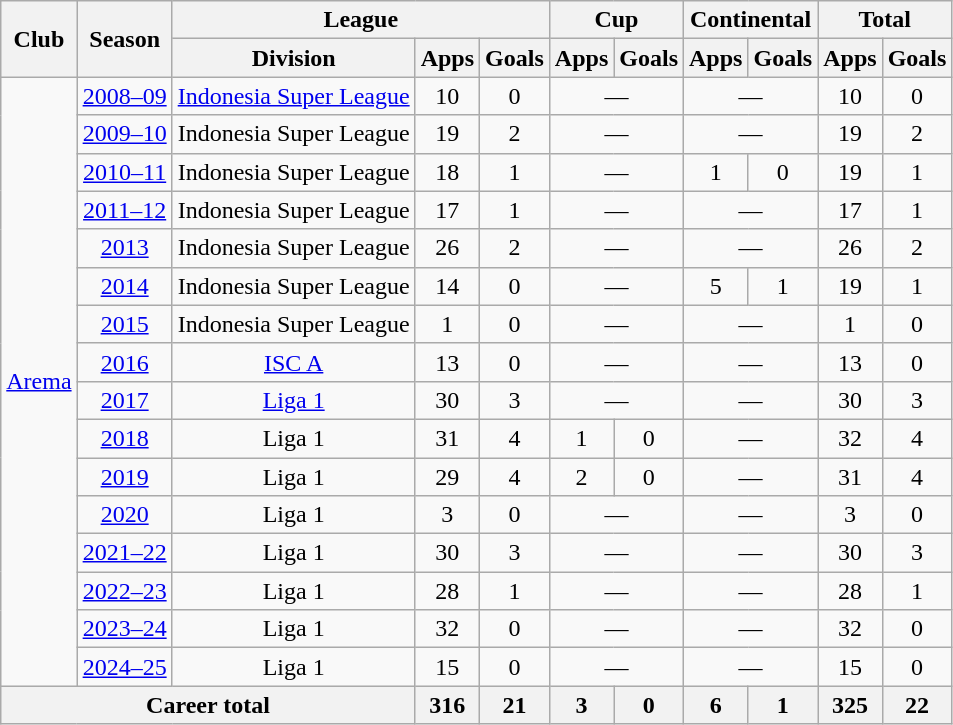<table class=wikitable style="text-align:center">
<tr>
<th rowspan="2">Club</th>
<th rowspan="2">Season</th>
<th colspan="3">League</th>
<th colspan="2">Cup</th>
<th colspan="2">Continental</th>
<th colspan="2">Total</th>
</tr>
<tr>
<th>Division</th>
<th>Apps</th>
<th>Goals</th>
<th>Apps</th>
<th>Goals</th>
<th>Apps</th>
<th>Goals</th>
<th>Apps</th>
<th>Goals</th>
</tr>
<tr>
<td rowspan="16"><a href='#'>Arema</a></td>
<td><a href='#'>2008–09</a></td>
<td><a href='#'>Indonesia Super League</a></td>
<td>10</td>
<td>0</td>
<td colspan=2>—</td>
<td colspan=2>—</td>
<td>10</td>
<td>0</td>
</tr>
<tr>
<td><a href='#'>2009–10</a></td>
<td>Indonesia Super League</td>
<td>19</td>
<td>2</td>
<td colspan=2>—</td>
<td colspan=2>—</td>
<td>19</td>
<td>2</td>
</tr>
<tr>
<td><a href='#'>2010–11</a></td>
<td>Indonesia Super League</td>
<td>18</td>
<td>1</td>
<td colspan=2>—</td>
<td>1</td>
<td>0</td>
<td>19</td>
<td>1</td>
</tr>
<tr>
<td><a href='#'>2011–12</a></td>
<td>Indonesia Super League</td>
<td>17</td>
<td>1</td>
<td colspan=2>—</td>
<td colspan=2>—</td>
<td>17</td>
<td>1</td>
</tr>
<tr>
<td><a href='#'>2013</a></td>
<td>Indonesia Super League</td>
<td>26</td>
<td>2</td>
<td colspan=2>—</td>
<td colspan=2>—</td>
<td>26</td>
<td>2</td>
</tr>
<tr>
<td><a href='#'>2014</a></td>
<td>Indonesia Super League</td>
<td>14</td>
<td>0</td>
<td colspan=2>—</td>
<td>5</td>
<td>1</td>
<td>19</td>
<td>1</td>
</tr>
<tr>
<td><a href='#'>2015</a></td>
<td rowspan="1">Indonesia Super League</td>
<td>1</td>
<td>0</td>
<td colspan=2>—</td>
<td colspan=2>—</td>
<td>1</td>
<td>0</td>
</tr>
<tr>
<td><a href='#'>2016</a></td>
<td><a href='#'>ISC A</a></td>
<td>13</td>
<td>0</td>
<td colspan=2>—</td>
<td colspan=2>—</td>
<td>13</td>
<td>0</td>
</tr>
<tr>
<td><a href='#'>2017</a></td>
<td><a href='#'>Liga 1</a></td>
<td>30</td>
<td>3</td>
<td colspan=2>—</td>
<td colspan=2>—</td>
<td>30</td>
<td>3</td>
</tr>
<tr>
<td><a href='#'>2018</a></td>
<td>Liga 1</td>
<td>31</td>
<td>4</td>
<td>1</td>
<td>0</td>
<td colspan=2>—</td>
<td>32</td>
<td>4</td>
</tr>
<tr>
<td><a href='#'>2019</a></td>
<td>Liga 1</td>
<td>29</td>
<td>4</td>
<td>2</td>
<td>0</td>
<td colspan=2>—</td>
<td>31</td>
<td>4</td>
</tr>
<tr>
<td><a href='#'>2020</a></td>
<td rowspan="1">Liga 1</td>
<td>3</td>
<td>0</td>
<td colspan=2>—</td>
<td colspan=2>—</td>
<td>3</td>
<td>0</td>
</tr>
<tr>
<td><a href='#'>2021–22</a></td>
<td rowspan="1">Liga 1</td>
<td>30</td>
<td>3</td>
<td colspan=2>—</td>
<td colspan=2>—</td>
<td>30</td>
<td>3</td>
</tr>
<tr>
<td><a href='#'>2022–23</a></td>
<td rowspan="1">Liga 1</td>
<td>28</td>
<td>1</td>
<td colspan="2">—</td>
<td colspan=2>—</td>
<td>28</td>
<td>1</td>
</tr>
<tr>
<td><a href='#'>2023–24</a></td>
<td rowspan="1">Liga 1</td>
<td>32</td>
<td>0</td>
<td colspan="2">—</td>
<td colspan=2>—</td>
<td>32</td>
<td>0</td>
</tr>
<tr>
<td><a href='#'>2024–25</a></td>
<td rowspan="1">Liga 1</td>
<td>15</td>
<td>0</td>
<td colspan="2">—</td>
<td colspan=2>—</td>
<td>15</td>
<td>0</td>
</tr>
<tr>
<th colspan="3">Career total</th>
<th>316</th>
<th>21</th>
<th>3</th>
<th>0</th>
<th>6</th>
<th>1</th>
<th>325</th>
<th>22</th>
</tr>
</table>
